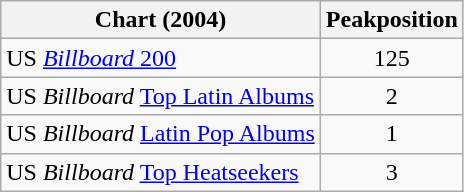<table class="wikitable">
<tr>
<th>Chart (2004)</th>
<th>Peakposition</th>
</tr>
<tr>
<td>US <a href='#'><em>Billboard</em> 200</a></td>
<td align="center">125</td>
</tr>
<tr>
<td>US <em>Billboard</em> <a href='#'>Top Latin Albums</a></td>
<td align="center">2</td>
</tr>
<tr>
<td>US <em>Billboard</em> <a href='#'>Latin Pop Albums</a></td>
<td align="center">1</td>
</tr>
<tr>
<td>US <em>Billboard</em> <a href='#'>Top Heatseekers</a></td>
<td align="center">3</td>
</tr>
</table>
